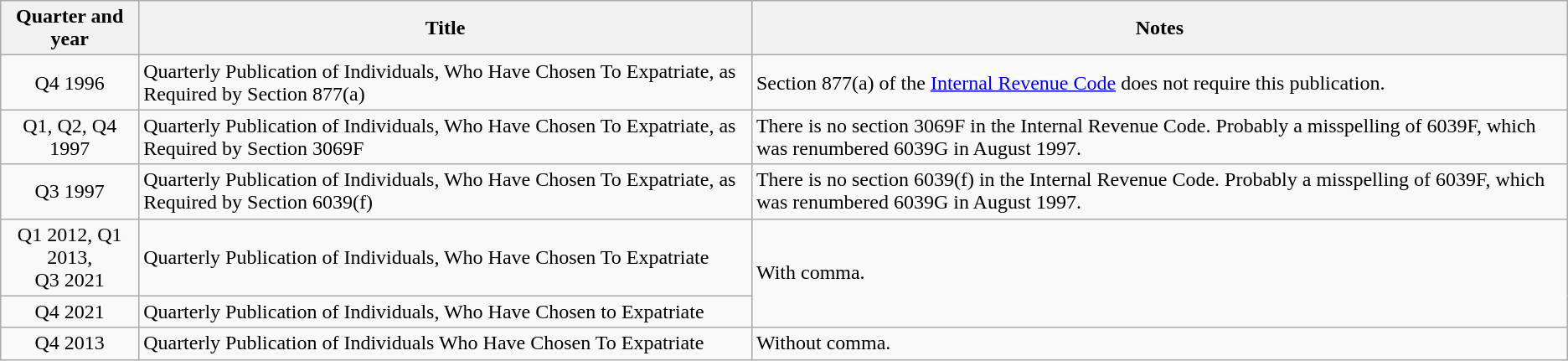<table class="wikitable">
<tr>
<th scope="col">Quarter and year</th>
<th scope="col">Title</th>
<th scope="col">Notes</th>
</tr>
<tr>
<td align=center>Q4 1996</td>
<td>Quarterly Publication of Individuals, Who Have Chosen To Expatriate, as Required by Section 877(a)</td>
<td>Section 877(a) of the <a href='#'>Internal Revenue Code</a> does not require this publication.</td>
</tr>
<tr>
<td align=center>Q1, Q2, Q4 1997</td>
<td>Quarterly Publication of Individuals, Who Have Chosen To Expatriate, as Required by Section 3069F</td>
<td>There is no section 3069F in the Internal Revenue Code. Probably a misspelling of 6039F, which was renumbered 6039G in August 1997.</td>
</tr>
<tr>
<td align=center>Q3 1997</td>
<td>Quarterly Publication of Individuals, Who Have Chosen To Expatriate, as Required by Section 6039(f)</td>
<td>There is no section 6039(f) in the Internal Revenue Code. Probably a misspelling of 6039F, which was renumbered 6039G in August 1997.</td>
</tr>
<tr>
<td align=center class=nowrap>Q1 2012, Q1 2013,<br>Q3 2021</td>
<td>Quarterly Publication of Individuals, Who Have Chosen To Expatriate</td>
<td rowspan=2>With comma.</td>
</tr>
<tr>
<td align=center>Q4 2021</td>
<td>Quarterly Publication of Individuals, Who Have Chosen to Expatriate</td>
</tr>
<tr>
<td align=center>Q4 2013</td>
<td>Quarterly Publication of Individuals Who Have Chosen To Expatriate</td>
<td>Without comma.</td>
</tr>
</table>
